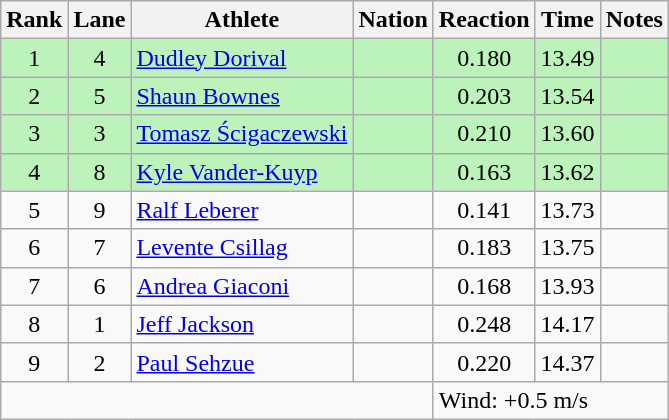<table class="wikitable sortable" style="text-align:center">
<tr>
<th>Rank</th>
<th>Lane</th>
<th>Athlete</th>
<th>Nation</th>
<th>Reaction</th>
<th>Time</th>
<th>Notes</th>
</tr>
<tr bgcolor = "bbf3bb">
<td>1</td>
<td>4</td>
<td align="left"><a href='#'>Dudley Dorival</a></td>
<td align="left"></td>
<td>0.180</td>
<td>13.49</td>
<td></td>
</tr>
<tr bgcolor = "bbf3bb">
<td>2</td>
<td>5</td>
<td align="left"><a href='#'>Shaun Bownes</a></td>
<td align="left"></td>
<td>0.203</td>
<td>13.54</td>
<td></td>
</tr>
<tr bgcolor = "bbf3bb">
<td>3</td>
<td>3</td>
<td align="left"><a href='#'>Tomasz Ścigaczewski</a></td>
<td align="left"></td>
<td>0.210</td>
<td>13.60</td>
<td></td>
</tr>
<tr bgcolor = "bbf3bb">
<td>4</td>
<td>8</td>
<td align="left"><a href='#'>Kyle Vander-Kuyp</a></td>
<td align="left"></td>
<td>0.163</td>
<td>13.62</td>
<td></td>
</tr>
<tr>
<td>5</td>
<td>9</td>
<td align="left"><a href='#'>Ralf Leberer</a></td>
<td align="left"></td>
<td>0.141</td>
<td>13.73</td>
<td></td>
</tr>
<tr>
<td>6</td>
<td>7</td>
<td align="left"><a href='#'>Levente Csillag</a></td>
<td align="left"></td>
<td>0.183</td>
<td>13.75</td>
<td></td>
</tr>
<tr>
<td>7</td>
<td>6</td>
<td align="left"><a href='#'>Andrea Giaconi</a></td>
<td align="left"></td>
<td>0.168</td>
<td>13.93</td>
<td></td>
</tr>
<tr>
<td>8</td>
<td>1</td>
<td align="left"><a href='#'>Jeff Jackson</a></td>
<td align="left"></td>
<td>0.248</td>
<td>14.17</td>
<td></td>
</tr>
<tr>
<td>9</td>
<td>2</td>
<td align="left"><a href='#'>Paul Sehzue</a></td>
<td align="left"></td>
<td>0.220</td>
<td>14.37</td>
<td></td>
</tr>
<tr class="sortbottom">
<td colspan=4></td>
<td colspan="3" style="text-align:left;">Wind: +0.5 m/s</td>
</tr>
</table>
